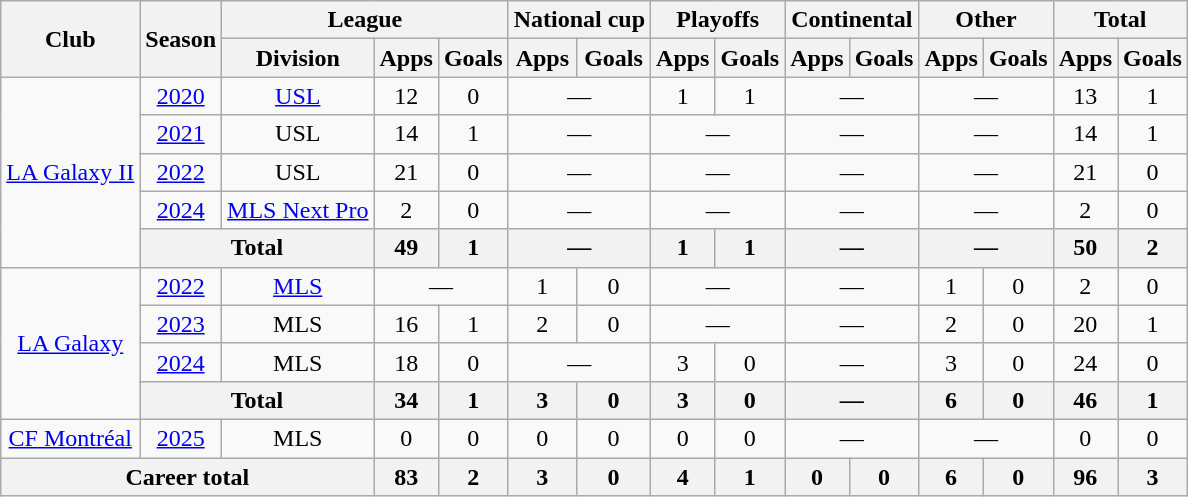<table class="wikitable" style="text-align:center">
<tr>
<th rowspan="2">Club</th>
<th rowspan="2">Season</th>
<th colspan="3">League</th>
<th colspan="2">National cup</th>
<th colspan="2">Playoffs</th>
<th colspan="2">Continental</th>
<th colspan="2">Other</th>
<th colspan="2">Total</th>
</tr>
<tr>
<th>Division</th>
<th>Apps</th>
<th>Goals</th>
<th>Apps</th>
<th>Goals</th>
<th>Apps</th>
<th>Goals</th>
<th>Apps</th>
<th>Goals</th>
<th>Apps</th>
<th>Goals</th>
<th>Apps</th>
<th>Goals</th>
</tr>
<tr>
<td rowspan="5"><a href='#'>LA Galaxy II</a></td>
<td><a href='#'>2020</a></td>
<td><a href='#'>USL</a></td>
<td>12</td>
<td>0</td>
<td colspan="2">—</td>
<td>1</td>
<td>1</td>
<td colspan="2">—</td>
<td colspan="2">—</td>
<td>13</td>
<td>1</td>
</tr>
<tr>
<td><a href='#'>2021</a></td>
<td>USL</td>
<td>14</td>
<td>1</td>
<td colspan="2">—</td>
<td colspan="2">—</td>
<td colspan="2">—</td>
<td colspan="2">—</td>
<td>14</td>
<td>1</td>
</tr>
<tr>
<td><a href='#'>2022</a></td>
<td>USL</td>
<td>21</td>
<td>0</td>
<td colspan="2">—</td>
<td colspan="2">—</td>
<td colspan="2">—</td>
<td colspan="2">—</td>
<td>21</td>
<td>0</td>
</tr>
<tr>
<td><a href='#'>2024</a></td>
<td><a href='#'>MLS Next Pro</a></td>
<td>2</td>
<td>0</td>
<td colspan="2">—</td>
<td colspan="2">—</td>
<td colspan="2">—</td>
<td colspan="2">—</td>
<td>2</td>
<td>0</td>
</tr>
<tr>
<th colspan="2">Total</th>
<th>49</th>
<th>1</th>
<th colspan="2">—</th>
<th>1</th>
<th>1</th>
<th colspan="2">—</th>
<th colspan="2">—</th>
<th>50</th>
<th>2</th>
</tr>
<tr>
<td rowspan="4"><a href='#'>LA Galaxy</a></td>
<td><a href='#'>2022</a></td>
<td><a href='#'>MLS</a></td>
<td colspan="2">—</td>
<td>1</td>
<td>0</td>
<td colspan="2">—</td>
<td colspan="2">—</td>
<td>1</td>
<td>0</td>
<td>2</td>
<td>0</td>
</tr>
<tr>
<td><a href='#'>2023</a></td>
<td>MLS</td>
<td>16</td>
<td>1</td>
<td>2</td>
<td>0</td>
<td colspan="2">—</td>
<td colspan="2">—</td>
<td>2</td>
<td>0</td>
<td>20</td>
<td>1</td>
</tr>
<tr>
<td><a href='#'>2024</a></td>
<td>MLS</td>
<td>18</td>
<td>0</td>
<td colspan="2">—</td>
<td>3</td>
<td>0</td>
<td colspan="2">—</td>
<td>3</td>
<td>0</td>
<td>24</td>
<td>0</td>
</tr>
<tr>
<th colspan="2">Total</th>
<th>34</th>
<th>1</th>
<th>3</th>
<th>0</th>
<th>3</th>
<th>0</th>
<th colspan="2">—</th>
<th>6</th>
<th>0</th>
<th>46</th>
<th>1</th>
</tr>
<tr>
<td rowspan="1"><a href='#'>CF Montréal</a></td>
<td><a href='#'>2025</a></td>
<td>MLS</td>
<td>0</td>
<td>0</td>
<td>0</td>
<td>0</td>
<td>0</td>
<td>0</td>
<td colspan="2">—</td>
<td colspan="2">—</td>
<td>0</td>
<td>0</td>
</tr>
<tr>
<th colspan="3">Career total</th>
<th>83</th>
<th>2</th>
<th>3</th>
<th>0</th>
<th>4</th>
<th>1</th>
<th>0</th>
<th>0</th>
<th>6</th>
<th>0</th>
<th>96</th>
<th>3</th>
</tr>
</table>
